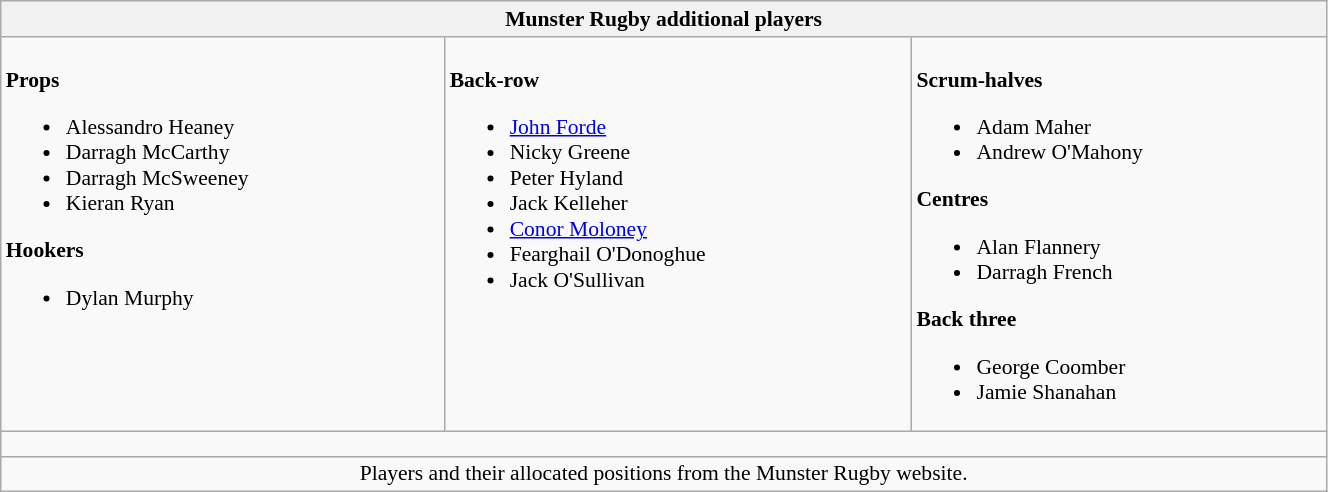<table class="wikitable" style="text-align:left; font-size:90%; width:70%">
<tr>
<th colspan="100%">Munster Rugby additional players</th>
</tr>
<tr valign="top">
<td><br><strong>Props</strong><ul><li>Alessandro Heaney</li><li>Darragh McCarthy</li><li>Darragh McSweeney</li><li>Kieran Ryan</li></ul><strong>Hookers</strong><ul><li>Dylan Murphy</li></ul></td>
<td><br><strong>Back-row</strong><ul><li><a href='#'>John Forde</a></li><li>Nicky Greene</li><li>Peter Hyland</li><li>Jack Kelleher</li><li><a href='#'>Conor Moloney</a></li><li>Fearghail O'Donoghue</li><li>Jack O'Sullivan</li></ul></td>
<td><br><strong>Scrum-halves</strong><ul><li>Adam Maher</li><li>Andrew O'Mahony</li></ul><strong>Centres</strong><ul><li>Alan Flannery</li><li>Darragh French</li></ul><strong>Back three</strong><ul><li>George Coomber</li><li>Jamie Shanahan</li></ul></td>
</tr>
<tr>
<td colspan="100%" style="height: 10px;"></td>
</tr>
<tr>
<td colspan="100%" style="text-align:center;">Players and their allocated positions from the Munster Rugby website.</td>
</tr>
</table>
